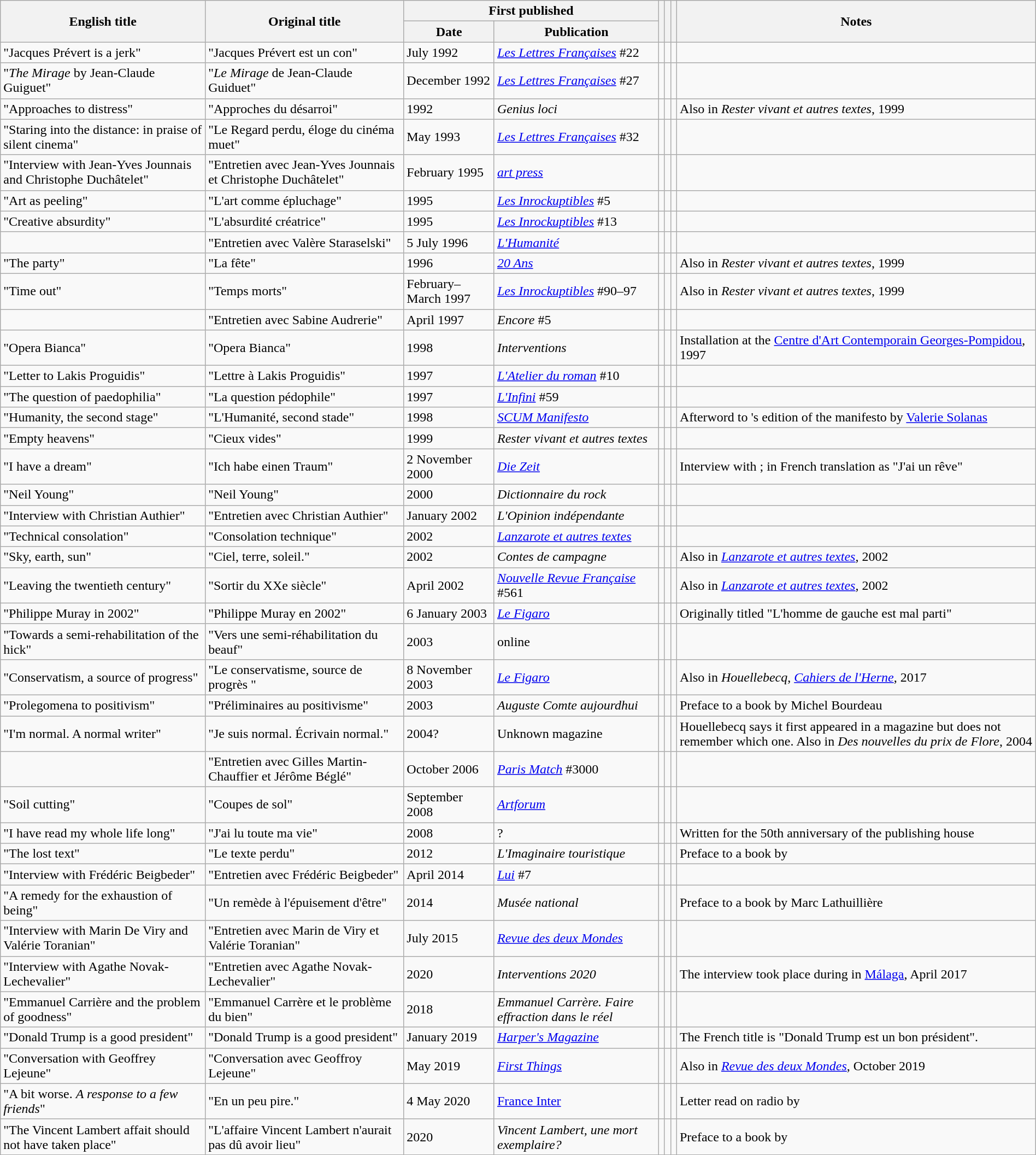<table class="sortable wikitable" style="margin-left: auto; margin-right: auto; border: none;">
<tr>
<th rowspan=2>English title</th>
<th rowspan=2>Original title</th>
<th colspan=2>First published</th>
<th rowspan=2></th>
<th rowspan=2></th>
<th rowspan=2></th>
<th rowspan=2>Notes</th>
</tr>
<tr>
<th>Date</th>
<th>Publication</th>
</tr>
<tr>
<td>"Jacques Prévert is a jerk"</td>
<td>"Jacques Prévert est un con"</td>
<td>July 1992</td>
<td><em><a href='#'>Les Lettres Françaises</a></em> #22</td>
<td></td>
<td></td>
<td></td>
<td></td>
</tr>
<tr>
<td>"<em>The Mirage</em> by Jean-Claude Guiguet"</td>
<td>"<em>Le Mirage</em> de Jean-Claude Guiduet"</td>
<td>December 1992</td>
<td><em><a href='#'>Les Lettres Françaises</a></em> #27</td>
<td></td>
<td></td>
<td></td>
<td></td>
</tr>
<tr>
<td>"Approaches to distress"</td>
<td>"Approches du désarroi"</td>
<td>1992</td>
<td><em>Genius loci</em></td>
<td></td>
<td></td>
<td></td>
<td>Also in <em>Rester vivant et autres textes</em>, 1999</td>
</tr>
<tr>
<td>"Staring into the distance: in praise of silent cinema"</td>
<td>"Le Regard perdu, éloge du cinéma muet"</td>
<td>May 1993</td>
<td><em><a href='#'>Les Lettres Françaises</a></em> #32</td>
<td></td>
<td></td>
<td></td>
<td></td>
</tr>
<tr>
<td>"Interview with Jean-Yves Jounnais and Christophe Duchâtelet"</td>
<td>"Entretien avec Jean-Yves Jounnais et Christophe Duchâtelet"</td>
<td>February 1995</td>
<td><em><a href='#'>art press</a></em></td>
<td></td>
<td></td>
<td></td>
<td></td>
</tr>
<tr>
<td>"Art as peeling"</td>
<td>"L'art comme épluchage"</td>
<td>1995</td>
<td><em><a href='#'>Les Inrockuptibles</a></em> #5</td>
<td></td>
<td></td>
<td></td>
<td></td>
</tr>
<tr>
<td>"Creative absurdity"</td>
<td>"L'absurdité créatrice"</td>
<td>1995</td>
<td><em><a href='#'>Les Inrockuptibles</a></em> #13</td>
<td></td>
<td></td>
<td></td>
<td></td>
</tr>
<tr>
<td></td>
<td>"Entretien avec Valère Staraselski"</td>
<td>5 July 1996</td>
<td><em><a href='#'>L'Humanité</a></em></td>
<td></td>
<td></td>
<td></td>
<td></td>
</tr>
<tr>
<td>"The party"</td>
<td>"La fête"</td>
<td>1996</td>
<td><em><a href='#'>20 Ans</a></em></td>
<td></td>
<td></td>
<td></td>
<td>Also in <em>Rester vivant et autres textes</em>, 1999</td>
</tr>
<tr>
<td>"Time out"</td>
<td>"Temps morts"</td>
<td>February–March 1997</td>
<td><em><a href='#'>Les Inrockuptibles</a></em> #90–97</td>
<td></td>
<td></td>
<td></td>
<td>Also in <em>Rester vivant et autres textes</em>, 1999</td>
</tr>
<tr>
<td></td>
<td>"Entretien avec Sabine Audrerie"</td>
<td>April 1997</td>
<td><em>Encore</em> #5</td>
<td></td>
<td></td>
<td></td>
<td></td>
</tr>
<tr>
<td>"Opera Bianca"</td>
<td>"Opera Bianca"</td>
<td>1998</td>
<td><em>Interventions</em></td>
<td></td>
<td></td>
<td></td>
<td>Installation at the <a href='#'>Centre d'Art Contemporain Georges-Pompidou</a>, 1997</td>
</tr>
<tr>
<td>"Letter to Lakis Proguidis"</td>
<td>"Lettre à Lakis Proguidis"</td>
<td>1997</td>
<td><em><a href='#'>L'Atelier du roman</a></em> #10</td>
<td></td>
<td></td>
<td></td>
<td></td>
</tr>
<tr>
<td>"The question of paedophilia"</td>
<td>"La question pédophile"</td>
<td>1997</td>
<td><em><a href='#'>L'Infini</a></em> #59</td>
<td></td>
<td></td>
<td></td>
<td></td>
</tr>
<tr>
<td>"Humanity, the second stage"</td>
<td>"L'Humanité, second stade"</td>
<td>1998</td>
<td><em><a href='#'>SCUM Manifesto</a></em></td>
<td></td>
<td></td>
<td></td>
<td>Afterword to 's edition of the manifesto by <a href='#'>Valerie Solanas</a></td>
</tr>
<tr>
<td>"Empty heavens"</td>
<td>"Cieux vides"</td>
<td>1999</td>
<td><em>Rester vivant et autres textes</em></td>
<td></td>
<td></td>
<td></td>
<td></td>
</tr>
<tr>
<td>"I have a dream"</td>
<td>"Ich habe einen Traum"</td>
<td>2 November 2000</td>
<td><em><a href='#'>Die Zeit</a></em></td>
<td></td>
<td></td>
<td></td>
<td>Interview with ; in French translation as "J'ai un rêve"</td>
</tr>
<tr>
<td>"Neil Young"</td>
<td>"Neil Young"</td>
<td>2000</td>
<td><em>Dictionnaire du rock</em></td>
<td></td>
<td></td>
<td></td>
<td></td>
</tr>
<tr>
<td>"Interview with Christian Authier"</td>
<td>"Entretien avec Christian Authier"</td>
<td>January 2002</td>
<td><em>L'Opinion indépendante</em></td>
<td></td>
<td></td>
<td></td>
<td></td>
</tr>
<tr>
<td>"Technical consolation"</td>
<td>"Consolation technique"</td>
<td>2002</td>
<td><em><a href='#'>Lanzarote et autres textes</a></em></td>
<td></td>
<td></td>
<td></td>
<td></td>
</tr>
<tr>
<td>"Sky, earth, sun"</td>
<td>"Ciel, terre, soleil."</td>
<td>2002</td>
<td><em>Contes de campagne</em></td>
<td></td>
<td></td>
<td></td>
<td>Also in <em><a href='#'>Lanzarote et autres textes</a></em>, 2002</td>
</tr>
<tr>
<td>"Leaving the twentieth century"</td>
<td>"Sortir du XXe siècle"</td>
<td>April 2002</td>
<td><em><a href='#'>Nouvelle Revue Française</a></em> #561</td>
<td></td>
<td></td>
<td></td>
<td>Also in <em><a href='#'>Lanzarote et autres textes</a></em>, 2002</td>
</tr>
<tr>
<td>"Philippe Muray in 2002"</td>
<td>"Philippe Muray en 2002"</td>
<td>6 January 2003</td>
<td><em><a href='#'>Le Figaro</a></em></td>
<td></td>
<td></td>
<td></td>
<td>Originally titled "L'homme de gauche est mal parti"</td>
</tr>
<tr>
<td>"Towards a semi-rehabilitation of the hick"</td>
<td>"Vers une semi-réhabilitation du beauf"</td>
<td>2003</td>
<td>online</td>
<td></td>
<td></td>
<td></td>
<td></td>
</tr>
<tr>
<td>"Conservatism, a source of progress"</td>
<td>"Le conservatisme, source de progrès "</td>
<td>8 November 2003</td>
<td><em><a href='#'>Le Figaro</a></em></td>
<td></td>
<td></td>
<td></td>
<td>Also in <em>Houellebecq</em>, <em><a href='#'>Cahiers de l'Herne</a></em>, 2017</td>
</tr>
<tr>
<td>"Prolegomena to positivism"</td>
<td>"Préliminaires au positivisme"</td>
<td>2003</td>
<td><em>Auguste Comte aujourdhui</em></td>
<td></td>
<td></td>
<td></td>
<td>Preface to a book by Michel Bourdeau</td>
</tr>
<tr>
<td>"I'm normal. A normal writer"</td>
<td>"Je suis normal. Écrivain normal."</td>
<td>2004?</td>
<td>Unknown magazine</td>
<td></td>
<td></td>
<td></td>
<td>Houellebecq says it first appeared in a magazine but does not remember which one. Also in <em>Des nouvelles du prix de Flore</em>, 2004</td>
</tr>
<tr>
<td></td>
<td>"Entretien avec Gilles Martin-Chauffier et Jérôme Béglé"</td>
<td>October 2006</td>
<td><em><a href='#'>Paris Match</a></em> #3000</td>
<td></td>
<td></td>
<td></td>
<td></td>
</tr>
<tr>
<td>"Soil cutting"</td>
<td>"Coupes de sol"</td>
<td>September 2008</td>
<td><em><a href='#'>Artforum</a></em></td>
<td></td>
<td></td>
<td></td>
<td></td>
</tr>
<tr>
<td>"I have read my whole life long"</td>
<td>"J'ai lu toute ma vie"</td>
<td>2008</td>
<td>?</td>
<td></td>
<td></td>
<td></td>
<td>Written for the 50th anniversary of the publishing house </td>
</tr>
<tr>
<td>"The lost text"</td>
<td>"Le texte perdu"</td>
<td>2012</td>
<td><em>L'Imaginaire touristique</em></td>
<td></td>
<td></td>
<td></td>
<td>Preface to a book by </td>
</tr>
<tr>
<td>"Interview with Frédéric Beigbeder"</td>
<td>"Entretien avec Frédéric Beigbeder"</td>
<td>April 2014</td>
<td><em><a href='#'>Lui</a></em> #7</td>
<td></td>
<td></td>
<td></td>
<td></td>
</tr>
<tr>
<td>"A remedy for the exhaustion of being"</td>
<td>"Un remède à l'épuisement d'être"</td>
<td>2014</td>
<td><em>Musée national</em></td>
<td></td>
<td></td>
<td></td>
<td>Preface to a book by Marc Lathuillière</td>
</tr>
<tr>
<td>"Interview with Marin De Viry and Valérie Toranian"</td>
<td>"Entretien avec Marin de Viry et Valérie Toranian"</td>
<td>July 2015</td>
<td><em><a href='#'>Revue des deux Mondes</a></em></td>
<td></td>
<td></td>
<td></td>
<td></td>
</tr>
<tr>
<td>"Interview with Agathe Novak-Lechevalier"</td>
<td>"Entretien avec Agathe Novak-Lechevalier"</td>
<td>2020</td>
<td><em>Interventions 2020</em></td>
<td></td>
<td></td>
<td></td>
<td>The interview took place during  in <a href='#'>Málaga</a>, April 2017</td>
</tr>
<tr>
<td>"Emmanuel Carrière and the problem of goodness"</td>
<td>"Emmanuel Carrère et le problème du bien"</td>
<td>2018</td>
<td><em>Emmanuel Carrère. Faire effraction dans le réel</em></td>
<td></td>
<td></td>
<td></td>
<td></td>
</tr>
<tr>
<td>"Donald Trump is a good president"</td>
<td>"Donald Trump is a good president"</td>
<td>January 2019</td>
<td><em><a href='#'>Harper's Magazine</a></em></td>
<td></td>
<td></td>
<td></td>
<td>The French title is "Donald Trump est un bon président".</td>
</tr>
<tr>
<td>"Conversation with Geoffrey Lejeune"</td>
<td>"Conversation avec Geoffroy Lejeune"</td>
<td>May 2019</td>
<td><em><a href='#'>First Things</a></em></td>
<td></td>
<td></td>
<td></td>
<td>Also in <em><a href='#'>Revue des deux Mondes</a></em>, October 2019</td>
</tr>
<tr>
<td>"A bit worse. <em>A response to a few friends</em>"</td>
<td>"En un peu pire."</td>
<td>4 May 2020</td>
<td><a href='#'>France Inter</a></td>
<td></td>
<td></td>
<td></td>
<td>Letter read on radio by </td>
</tr>
<tr>
<td>"The Vincent Lambert affait should not have taken place"</td>
<td>"L'affaire Vincent Lambert n'aurait pas dû avoir lieu"</td>
<td>2020</td>
<td><em>Vincent Lambert, une mort exemplaire?</em></td>
<td></td>
<td></td>
<td></td>
<td>Preface to a book by </td>
</tr>
</table>
